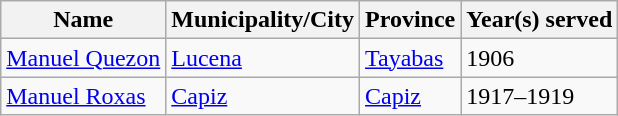<table class="wikitable sortable">
<tr>
<th>Name</th>
<th>Municipality/City</th>
<th>Province</th>
<th>Year(s) served</th>
</tr>
<tr>
<td><a href='#'>Manuel Quezon</a></td>
<td><a href='#'>Lucena</a></td>
<td><a href='#'>Tayabas</a></td>
<td>1906</td>
</tr>
<tr>
<td><a href='#'>Manuel Roxas</a></td>
<td><a href='#'>Capiz</a></td>
<td><a href='#'>Capiz</a></td>
<td>1917–1919</td>
</tr>
</table>
